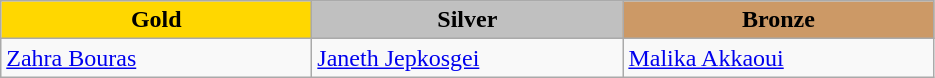<table class="wikitable" style="text-align:left">
<tr align="center">
<td width=200 bgcolor=gold><strong>Gold</strong></td>
<td width=200 bgcolor=silver><strong>Silver</strong></td>
<td width=200 bgcolor=CC9966><strong>Bronze</strong></td>
</tr>
<tr>
<td><a href='#'>Zahra Bouras</a><br><em></em></td>
<td><a href='#'>Janeth Jepkosgei</a><br><em></em></td>
<td><a href='#'>Malika Akkaoui</a><br><em></em></td>
</tr>
</table>
